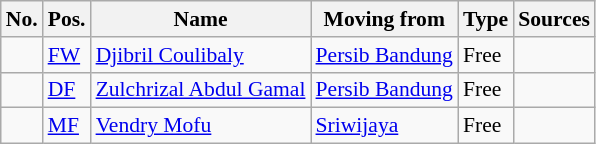<table class="wikitable" Style="font-size:90%">
<tr>
<th>No.</th>
<th>Pos.</th>
<th>Name</th>
<th>Moving from</th>
<th>Type</th>
<th>Sources</th>
</tr>
<tr>
<td></td>
<td><a href='#'>FW</a></td>
<td> <a href='#'>Djibril Coulibaly</a></td>
<td><a href='#'>Persib Bandung</a></td>
<td>Free</td>
<td></td>
</tr>
<tr>
<td></td>
<td><a href='#'>DF</a></td>
<td> <a href='#'>Zulchrizal Abdul Gamal</a></td>
<td><a href='#'>Persib Bandung</a></td>
<td>Free</td>
<td></td>
</tr>
<tr>
<td></td>
<td><a href='#'>MF</a></td>
<td> <a href='#'>Vendry Mofu</a></td>
<td><a href='#'>Sriwijaya</a></td>
<td>Free</td>
<td></td>
</tr>
</table>
